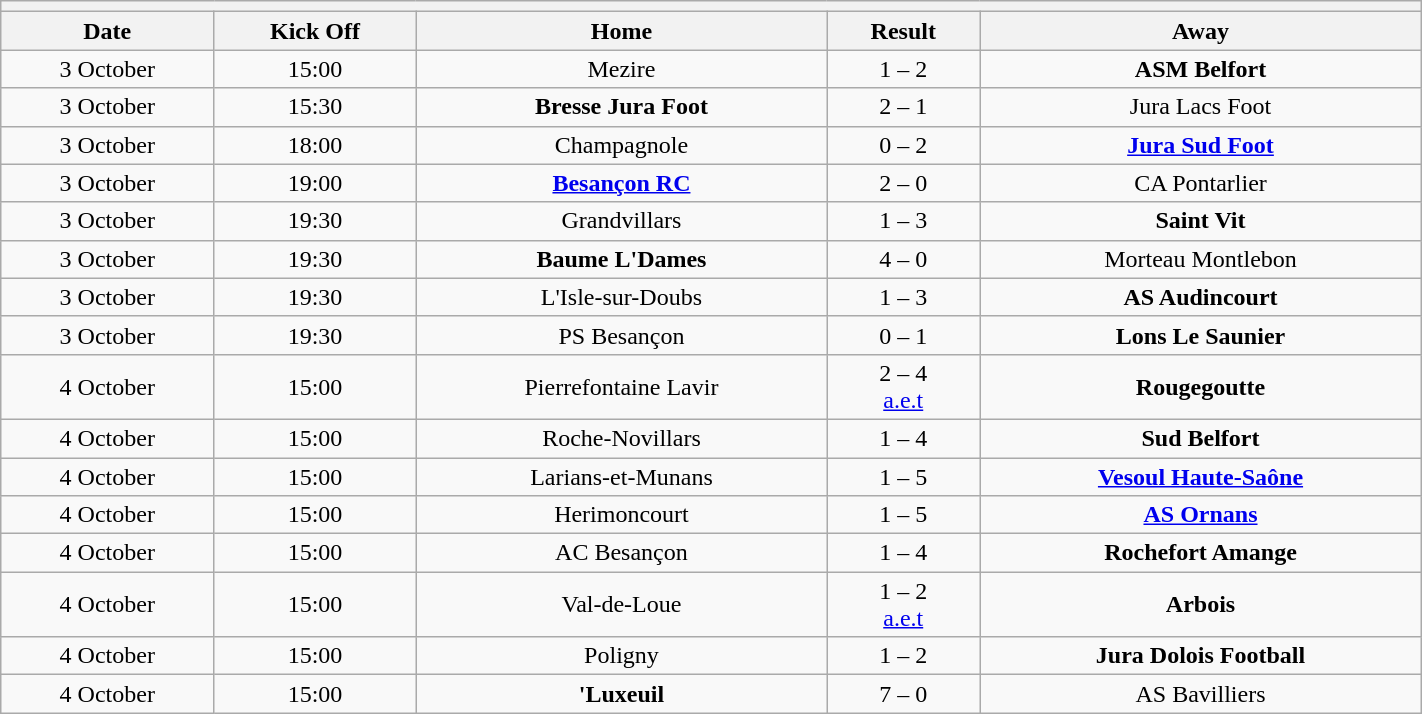<table class="wikitable collapsible collapsed" style="font-size: 100%; margin:0px;" width="75%">
<tr>
<th colspan="7" style="text-align:left;"></th>
</tr>
<tr>
<th><strong>Date</strong></th>
<th><strong>Kick Off</strong></th>
<th><strong>Home</strong></th>
<th><strong>Result</strong></th>
<th><strong>Away</strong></th>
</tr>
<tr>
<td align=center>3 October</td>
<td align=center>15:00</td>
<td align=center>Mezire</td>
<td align=center>1 – 2</td>
<td align=center><strong>ASM Belfort</strong></td>
</tr>
<tr>
<td align=center>3 October</td>
<td align=center>15:30</td>
<td align=center><strong>Bresse Jura Foot</strong></td>
<td align=center>2 – 1</td>
<td align=center>Jura Lacs Foot</td>
</tr>
<tr>
<td align=center>3 October</td>
<td align=center>18:00</td>
<td align=center>Champagnole</td>
<td align=center>0 – 2</td>
<td align=center><strong><a href='#'>Jura Sud Foot</a></strong></td>
</tr>
<tr>
<td align=center>3 October</td>
<td align=center>19:00</td>
<td align=center><strong><a href='#'>Besançon RC</a></strong></td>
<td align=center>2 – 0</td>
<td align=center>CA Pontarlier</td>
</tr>
<tr>
<td align=center>3 October</td>
<td align=center>19:30</td>
<td align=center>Grandvillars</td>
<td align=center>1 – 3</td>
<td align=center><strong>Saint Vit</strong></td>
</tr>
<tr>
<td align=center>3 October</td>
<td align=center>19:30</td>
<td align=center><strong>Baume L'Dames</strong></td>
<td align=center>4 – 0</td>
<td align=center>Morteau Montlebon</td>
</tr>
<tr>
<td align=center>3 October</td>
<td align=center>19:30</td>
<td align=center>L'Isle-sur-Doubs</td>
<td align=center>1 – 3</td>
<td align=center><strong>AS Audincourt</strong></td>
</tr>
<tr>
<td align=center>3 October</td>
<td align=center>19:30</td>
<td align=center>PS Besançon</td>
<td align=center>0 – 1</td>
<td align=center><strong>Lons Le Saunier</strong></td>
</tr>
<tr>
<td align=center>4 October</td>
<td align=center>15:00</td>
<td align=center>Pierrefontaine Lavir</td>
<td align=center>2 – 4 <br> <a href='#'>a.e.t</a></td>
<td align=center><strong>Rougegoutte</strong></td>
</tr>
<tr>
<td align=center>4 October</td>
<td align=center>15:00</td>
<td align=center>Roche-Novillars</td>
<td align=center>1 – 4</td>
<td align=center><strong>Sud Belfort</strong></td>
</tr>
<tr>
<td align=center>4 October</td>
<td align=center>15:00</td>
<td align=center>Larians-et-Munans</td>
<td align=center>1 – 5</td>
<td align=center><strong><a href='#'>Vesoul Haute-Saône</a></strong></td>
</tr>
<tr>
<td align=center>4 October</td>
<td align=center>15:00</td>
<td align=center>Herimoncourt</td>
<td align=center>1 – 5</td>
<td align=center><strong><a href='#'>AS Ornans</a></strong></td>
</tr>
<tr>
<td align=center>4 October</td>
<td align=center>15:00</td>
<td align=center>AC Besançon</td>
<td align=center>1 – 4</td>
<td align=center><strong>Rochefort Amange</strong></td>
</tr>
<tr>
<td align=center>4 October</td>
<td align=center>15:00</td>
<td align=center>Val-de-Loue</td>
<td align=center>1 – 2 <br> <a href='#'>a.e.t</a></td>
<td align=center><strong>Arbois</strong></td>
</tr>
<tr>
<td align=center>4 October</td>
<td align=center>15:00</td>
<td align=center>Poligny</td>
<td align=center>1 – 2</td>
<td align=center><strong>Jura Dolois Football</strong></td>
</tr>
<tr>
<td align=center>4 October</td>
<td align=center>15:00</td>
<td align=center><strong>'Luxeuil</strong></td>
<td align=center>7 – 0</td>
<td align=center>AS Bavilliers</td>
</tr>
</table>
